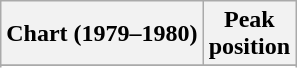<table class="wikitable sortable plainrowheaders">
<tr>
<th scope="col">Chart (1979–1980)</th>
<th scope="col">Peak<br>position</th>
</tr>
<tr>
</tr>
<tr>
</tr>
</table>
